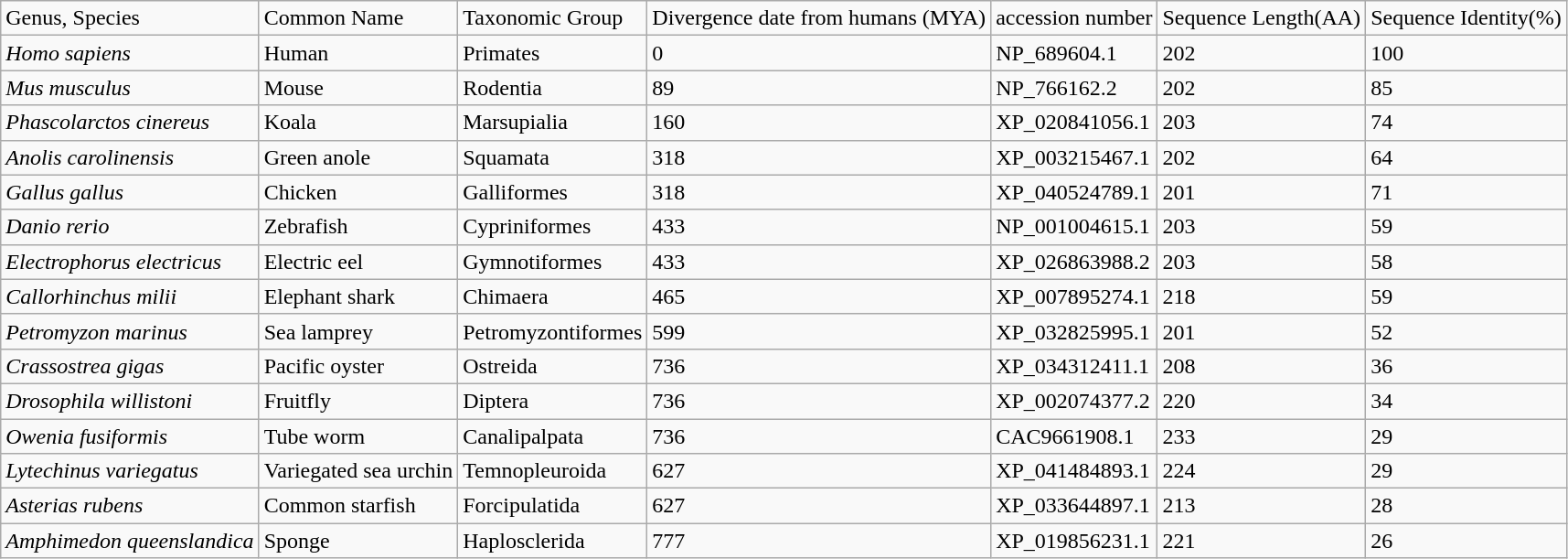<table class="wikitable">
<tr>
<td>Genus, Species</td>
<td>Common Name</td>
<td>Taxonomic Group</td>
<td>Divergence date from humans (MYA)</td>
<td>accession number</td>
<td>Sequence Length(AA)</td>
<td>Sequence Identity(%)</td>
</tr>
<tr>
<td><em>Homo sapiens</em></td>
<td>Human</td>
<td>Primates</td>
<td>0</td>
<td>NP_689604.1</td>
<td>202</td>
<td>100</td>
</tr>
<tr>
<td><em>Mus musculus</em></td>
<td>Mouse</td>
<td>Rodentia</td>
<td>89</td>
<td>NP_766162.2</td>
<td>202</td>
<td>85</td>
</tr>
<tr>
<td><em>Phascolarctos cinereus</em></td>
<td>Koala</td>
<td>Marsupialia</td>
<td>160</td>
<td>XP_020841056.1</td>
<td>203</td>
<td>74</td>
</tr>
<tr>
<td><em>Anolis carolinensis</em></td>
<td>Green anole</td>
<td>Squamata</td>
<td>318</td>
<td>XP_003215467.1</td>
<td>202</td>
<td>64</td>
</tr>
<tr>
<td><em>Gallus gallus</em></td>
<td>Chicken</td>
<td>Galliformes</td>
<td>318</td>
<td>XP_040524789.1</td>
<td>201</td>
<td>71</td>
</tr>
<tr>
<td><em>Danio rerio</em></td>
<td>Zebrafish</td>
<td>Cypriniformes</td>
<td>433</td>
<td>NP_001004615.1</td>
<td>203</td>
<td>59</td>
</tr>
<tr>
<td><em>Electrophorus electricus</em></td>
<td>Electric eel</td>
<td>Gymnotiformes</td>
<td>433</td>
<td>XP_026863988.2</td>
<td>203</td>
<td>58</td>
</tr>
<tr>
<td><em>Callorhinchus milii</em></td>
<td>Elephant shark</td>
<td>Chimaera</td>
<td>465</td>
<td>XP_007895274.1</td>
<td>218</td>
<td>59</td>
</tr>
<tr>
<td><em>Petromyzon marinus</em></td>
<td>Sea lamprey</td>
<td>Petromyzontiformes</td>
<td>599</td>
<td>XP_032825995.1</td>
<td>201</td>
<td>52</td>
</tr>
<tr>
<td><em>Crassostrea gigas</em></td>
<td>Pacific oyster</td>
<td>Ostreida</td>
<td>736</td>
<td>XP_034312411.1</td>
<td>208</td>
<td>36</td>
</tr>
<tr>
<td><em>Drosophila willistoni</em></td>
<td>Fruitfly</td>
<td>Diptera</td>
<td>736</td>
<td>XP_002074377.2</td>
<td>220</td>
<td>34</td>
</tr>
<tr>
<td><em>Owenia fusiformis</em></td>
<td>Tube worm</td>
<td>Canalipalpata</td>
<td>736</td>
<td>CAC9661908.1</td>
<td>233</td>
<td>29</td>
</tr>
<tr>
<td><em>Lytechinus variegatus</em></td>
<td>Variegated sea urchin</td>
<td>Temnopleuroida</td>
<td>627</td>
<td>XP_041484893.1</td>
<td>224</td>
<td>29</td>
</tr>
<tr>
<td><em>Asterias rubens</em></td>
<td>Common starfish</td>
<td>Forcipulatida</td>
<td>627</td>
<td>XP_033644897.1</td>
<td>213</td>
<td>28</td>
</tr>
<tr>
<td><em>Amphimedon queenslandica</em></td>
<td>Sponge</td>
<td>Haplosclerida</td>
<td>777</td>
<td>XP_019856231.1</td>
<td>221</td>
<td>26</td>
</tr>
</table>
